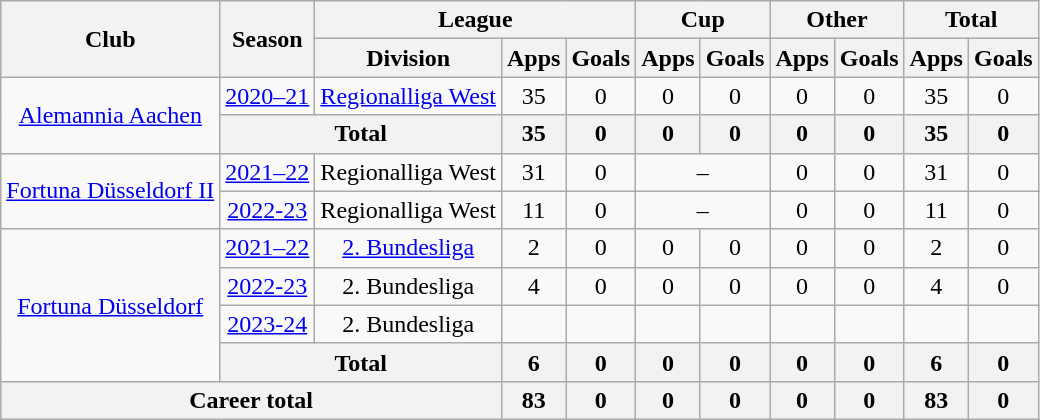<table class="wikitable" style="text-align:center">
<tr>
<th rowspan="2">Club</th>
<th rowspan="2">Season</th>
<th colspan="3">League</th>
<th colspan="2">Cup</th>
<th colspan="2">Other</th>
<th colspan="2">Total</th>
</tr>
<tr>
<th>Division</th>
<th>Apps</th>
<th>Goals</th>
<th>Apps</th>
<th>Goals</th>
<th>Apps</th>
<th>Goals</th>
<th>Apps</th>
<th>Goals</th>
</tr>
<tr>
<td rowspan="2"><a href='#'>Alemannia Aachen</a></td>
<td><a href='#'>2020–21</a></td>
<td><a href='#'>Regionalliga West</a></td>
<td>35</td>
<td>0</td>
<td>0</td>
<td>0</td>
<td>0</td>
<td>0</td>
<td>35</td>
<td>0</td>
</tr>
<tr>
<th colspan="2">Total</th>
<th>35</th>
<th>0</th>
<th>0</th>
<th>0</th>
<th>0</th>
<th>0</th>
<th>35</th>
<th>0</th>
</tr>
<tr>
<td rowspan="2"><a href='#'>Fortuna Düsseldorf II</a></td>
<td><a href='#'>2021–22</a></td>
<td>Regionalliga West</td>
<td>31</td>
<td>0</td>
<td colspan="2">–</td>
<td>0</td>
<td>0</td>
<td>31</td>
<td>0</td>
</tr>
<tr>
<td><a href='#'>2022-23</a></td>
<td>Regionalliga West</td>
<td>11</td>
<td>0</td>
<td colspan="2">–</td>
<td>0</td>
<td>0</td>
<td>11</td>
<td>0</td>
</tr>
<tr>
<td rowspan="4"><a href='#'>Fortuna Düsseldorf</a></td>
<td><a href='#'>2021–22</a></td>
<td><a href='#'>2. Bundesliga</a></td>
<td>2</td>
<td>0</td>
<td>0</td>
<td>0</td>
<td>0</td>
<td>0</td>
<td>2</td>
<td>0</td>
</tr>
<tr>
<td><a href='#'>2022-23</a></td>
<td>2. Bundesliga</td>
<td>4</td>
<td>0</td>
<td>0</td>
<td>0</td>
<td>0</td>
<td>0</td>
<td>4</td>
<td>0</td>
</tr>
<tr>
<td><a href='#'>2023-24</a></td>
<td>2. Bundesliga</td>
<td></td>
<td></td>
<td></td>
<td></td>
<td></td>
<td></td>
<td></td>
<td></td>
</tr>
<tr>
<th colspan="2">Total</th>
<th>6</th>
<th>0</th>
<th>0</th>
<th>0</th>
<th>0</th>
<th>0</th>
<th>6</th>
<th>0</th>
</tr>
<tr>
<th colspan="3">Career total</th>
<th>83</th>
<th>0</th>
<th>0</th>
<th>0</th>
<th>0</th>
<th>0</th>
<th>83</th>
<th>0</th>
</tr>
</table>
